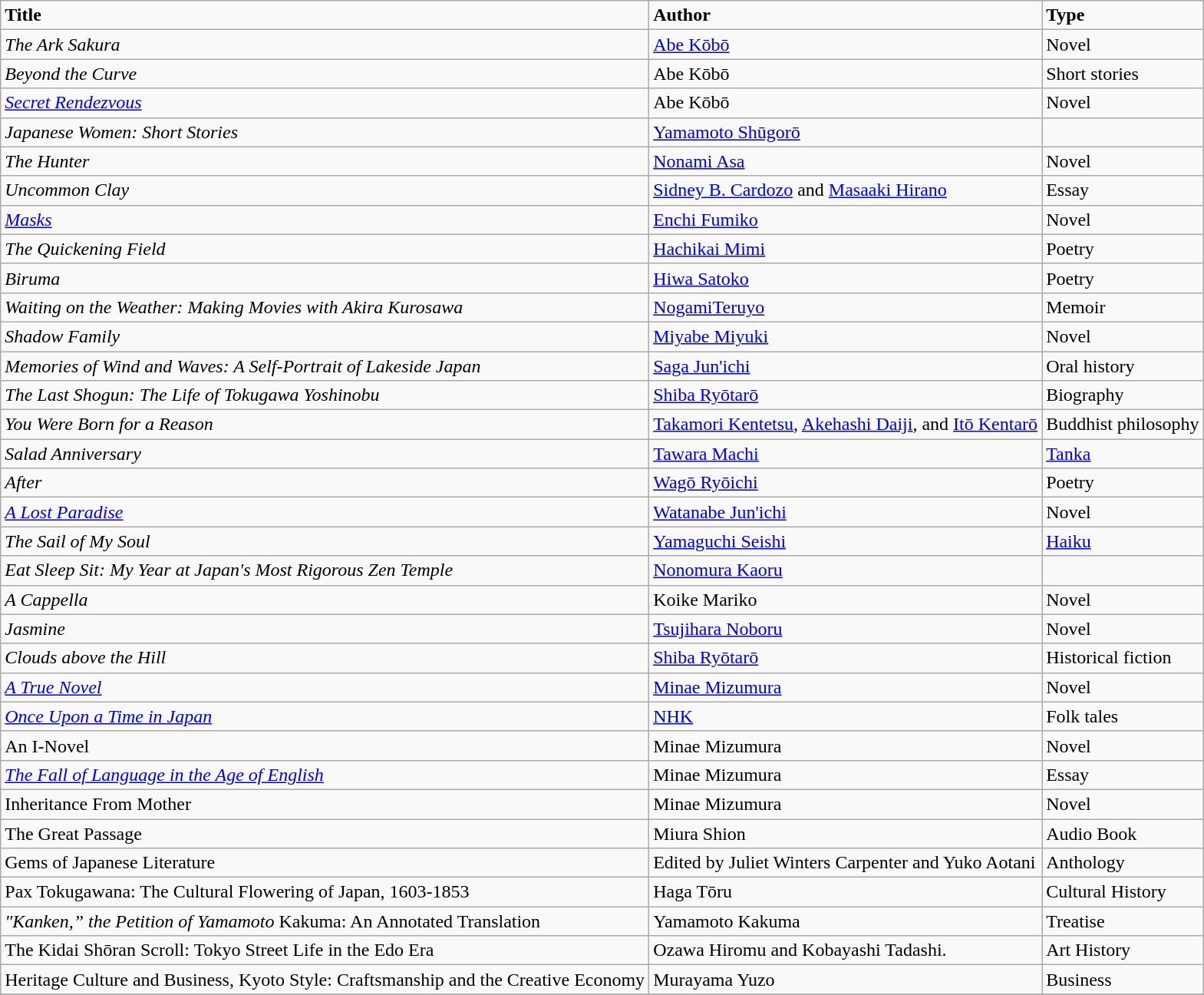<table class="wikitable">
<tr>
<td><strong>Title</strong></td>
<td><strong>Author</strong></td>
<td><strong>Type</strong></td>
</tr>
<tr>
<td><em>The Ark Sakura</em></td>
<td><a href='#'>Abe Kōbō</a></td>
<td>Novel</td>
</tr>
<tr>
<td><em>Beyond the Curve</em></td>
<td>Abe Kōbō</td>
<td>Short stories</td>
</tr>
<tr>
<td><em><a href='#'>Secret Rendezvous</a></em></td>
<td>Abe Kōbō</td>
<td>Novel</td>
</tr>
<tr>
<td><em>Japanese Women: Short Stories</em></td>
<td><a href='#'>Yamamoto Shūgorō</a></td>
<td></td>
</tr>
<tr>
<td><em>The Hunter</em></td>
<td><a href='#'>Nonami Asa</a></td>
<td>Novel</td>
</tr>
<tr>
<td><em>Uncommon Clay</em></td>
<td><a href='#'>Sidney B. Cardozo</a> and <a href='#'>Masaaki Hirano</a></td>
<td>Essay</td>
</tr>
<tr>
<td><em><a href='#'>Masks</a></em></td>
<td><a href='#'>Enchi Fumiko</a></td>
<td>Novel</td>
</tr>
<tr>
<td><em>The Quickening Field</em></td>
<td><a href='#'>Hachikai Mimi</a></td>
<td>Poetry</td>
</tr>
<tr>
<td><em>Biruma</em></td>
<td><a href='#'>Hiwa Satoko</a></td>
<td>Poetry</td>
</tr>
<tr>
<td><em>Waiting on the Weather: Making Movies with Akira Kurosawa</em></td>
<td><a href='#'>NogamiTeruyo</a></td>
<td>Memoir</td>
</tr>
<tr>
<td><em>Shadow Family</em></td>
<td><a href='#'>Miyabe Miyuki</a></td>
<td>Novel</td>
</tr>
<tr>
<td><em>Memories of Wind and Waves: A Self-Portrait of Lakeside Japan</em></td>
<td><a href='#'>Saga Jun'ichi</a></td>
<td>Oral history</td>
</tr>
<tr>
<td><em>The Last Shogun: The Life of Tokugawa Yoshinobu</em></td>
<td><a href='#'>Shiba Ryōtarō</a></td>
<td>Biography</td>
</tr>
<tr>
<td><em>You Were Born for a Reason</em></td>
<td><a href='#'>Takamori Kentetsu</a>, <a href='#'>Akehashi Daiji</a>, and <a href='#'>Itō Kentarō</a></td>
<td>Buddhist philosophy</td>
</tr>
<tr>
<td><em>Salad Anniversary</em></td>
<td><a href='#'>Tawara Machi</a></td>
<td><a href='#'>Tanka</a></td>
</tr>
<tr>
<td><em>After</em></td>
<td><a href='#'>Wagō Ryōichi</a></td>
<td>Poetry</td>
</tr>
<tr>
<td><em><a href='#'>A Lost Paradise</a></em></td>
<td><a href='#'>Watanabe Jun'ichi</a></td>
<td>Novel</td>
</tr>
<tr>
<td><em>The Sail of My Soul</em></td>
<td><a href='#'>Yamaguchi Seishi</a></td>
<td><a href='#'>Haiku</a></td>
</tr>
<tr>
<td><em>Eat Sleep Sit: My Year at Japan's Most Rigorous Zen Temple</em></td>
<td><a href='#'>Nonomura Kaoru</a></td>
<td></td>
</tr>
<tr>
<td><em>A Cappella</em></td>
<td [Mariko Koike>Koike Mariko</td>
<td>Novel</td>
</tr>
<tr>
<td><em>Jasmine</em></td>
<td><a href='#'>Tsujihara Noboru</a></td>
<td>Novel</td>
</tr>
<tr>
<td><em>Clouds above the Hill</em></td>
<td><a href='#'>Shiba Ryōtarō</a></td>
<td>Historical fiction</td>
</tr>
<tr>
<td><em><a href='#'>A True Novel</a></em></td>
<td><a href='#'>Minae Mizumura</a></td>
<td>Novel</td>
</tr>
<tr>
<td><em><a href='#'>Once Upon a Time in Japan</a></em></td>
<td><a href='#'>NHK</a></td>
<td>Folk tales</td>
</tr>
<tr>
<td>An I-Novel</td>
<td>Minae Mizumura</td>
<td>Novel</td>
</tr>
<tr>
<td><em><a href='#'>The Fall of Language in the Age of English</a></em></td>
<td>Minae Mizumura</td>
<td>Essay</td>
</tr>
<tr>
<td>Inheritance From Mother</td>
<td>Minae Mizumura</td>
<td>Novel</td>
</tr>
<tr>
<td>The Great Passage</td>
<td>Miura Shion</td>
<td>Audio Book</td>
</tr>
<tr>
<td>Gems of Japanese Literature</td>
<td>Edited by Juliet Winters Carpenter and Yuko Aotani</td>
<td>Anthology</td>
</tr>
<tr>
<td>Pax Tokugawana: The Cultural Flowering of Japan, 1603-1853</td>
<td>Haga Tōru</td>
<td>Cultural History</td>
</tr>
<tr>
<td><em>"Kanken,” the Petition of Yamamoto</em> Kakuma: An Annotated Translation</td>
<td>Yamamoto Kakuma</td>
<td>Treatise</td>
</tr>
<tr>
<td>The Kidai Shōran Scroll: Tokyo Street Life in the Edo Era <em> </em></td>
<td>Ozawa Hiromu and Kobayashi Tadashi. <em> </em></td>
<td>Art History</td>
</tr>
<tr>
<td>Heritage Culture and Business, Kyoto Style: Craftsmanship and the Creative Economy</td>
<td>Murayama Yuzo</td>
<td>Business</td>
</tr>
<tr>
</tr>
</table>
